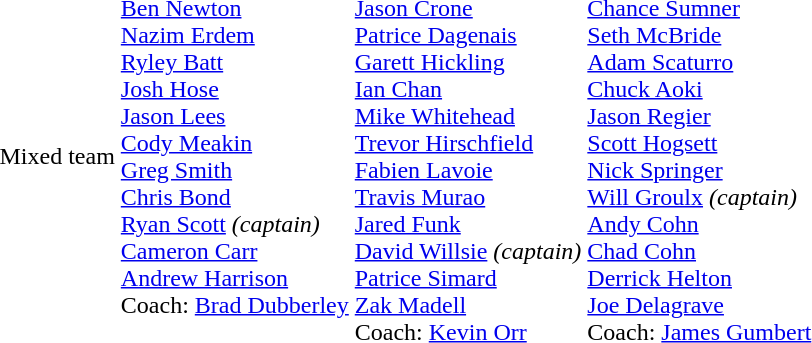<table>
<tr>
<td>Mixed team</td>
<td valign="top"><br><a href='#'>Ben Newton</a><br><a href='#'>Nazim Erdem</a><br><a href='#'>Ryley Batt</a><br><a href='#'>Josh Hose</a><br><a href='#'>Jason Lees</a><br><a href='#'>Cody Meakin</a><br><a href='#'>Greg Smith</a><br><a href='#'>Chris Bond</a><br><a href='#'>Ryan Scott</a> <em>(captain)</em><br><a href='#'>Cameron Carr</a><br><a href='#'>Andrew Harrison</a><br>Coach: <a href='#'>Brad Dubberley</a></td>
<td valign="top"><br><a href='#'>Jason Crone</a><br><a href='#'>Patrice Dagenais</a><br><a href='#'>Garett Hickling</a><br><a href='#'>Ian Chan</a><br><a href='#'>Mike Whitehead</a><br><a href='#'>Trevor Hirschfield</a><br><a href='#'>Fabien Lavoie</a><br><a href='#'>Travis Murao</a><br><a href='#'>Jared Funk</a><br><a href='#'>David Willsie</a> <em>(captain)</em><br><a href='#'>Patrice Simard</a><br><a href='#'>Zak Madell</a><br>Coach: <a href='#'>Kevin Orr</a></td>
<td valign="top"><br><a href='#'>Chance Sumner</a><br><a href='#'>Seth McBride</a><br><a href='#'>Adam Scaturro</a><br><a href='#'>Chuck Aoki</a><br><a href='#'>Jason Regier</a><br><a href='#'>Scott Hogsett</a><br><a href='#'>Nick Springer</a><br><a href='#'>Will Groulx</a> <em>(captain)</em><br><a href='#'>Andy Cohn</a><br><a href='#'>Chad Cohn</a><br><a href='#'>Derrick Helton</a><br><a href='#'>Joe Delagrave</a><br>Coach: <a href='#'>James Gumbert</a></td>
</tr>
</table>
